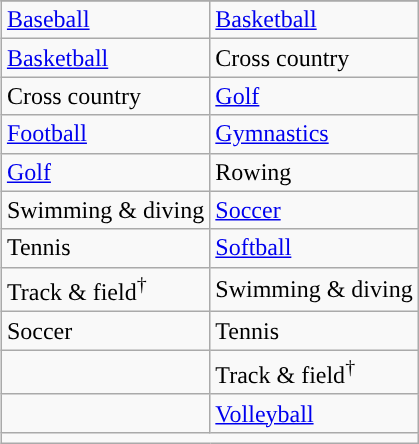<table class="wikitable" style="float:right; clear:right; margin:0 0 1em 1em;">
<tr>
</tr>
<tr>
<td><a href='#'>Baseball</a></td>
<td><a href='#'>Basketball</a></td>
</tr>
<tr>
<td><a href='#'>Basketball</a></td>
<td>Cross country</td>
</tr>
<tr>
<td>Cross country</td>
<td><a href='#'>Golf</a></td>
</tr>
<tr>
<td><a href='#'>Football</a></td>
<td><a href='#'>Gymnastics</a></td>
</tr>
<tr>
<td><a href='#'>Golf</a></td>
<td>Rowing</td>
</tr>
<tr>
<td>Swimming & diving</td>
<td><a href='#'>Soccer</a></td>
</tr>
<tr>
<td>Tennis</td>
<td><a href='#'>Softball</a></td>
</tr>
<tr>
<td>Track & field<sup>†</sup></td>
<td>Swimming & diving</td>
</tr>
<tr>
<td>Soccer</td>
<td>Tennis</td>
</tr>
<tr>
<td></td>
<td>Track & field<sup>†</sup></td>
</tr>
<tr>
<td></td>
<td><a href='#'>Volleyball</a></td>
</tr>
<tr>
<td colspan="2"></td>
</tr>
</table>
